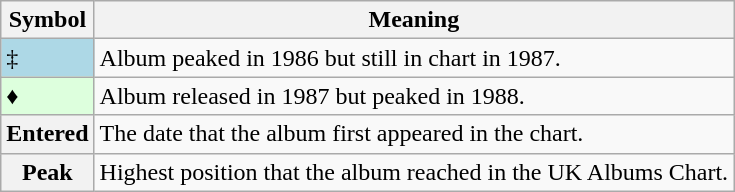<table Class="wikitable">
<tr>
<th>Symbol</th>
<th>Meaning</th>
</tr>
<tr>
<td bgcolor=lightblue>‡</td>
<td>Album peaked in 1986 but still in chart in 1987.</td>
</tr>
<tr>
<td bgcolor=#DDFFDD>♦</td>
<td>Album released in 1987 but peaked in 1988.</td>
</tr>
<tr>
<th>Entered</th>
<td>The date that the album first appeared in the chart.</td>
</tr>
<tr>
<th>Peak</th>
<td>Highest position that the album reached in the UK Albums Chart.</td>
</tr>
</table>
